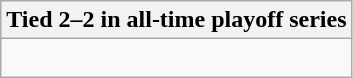<table class="wikitable collapsible collapsed">
<tr>
<th>Tied 2–2 in all-time playoff series</th>
</tr>
<tr>
<td><br>


</td>
</tr>
</table>
